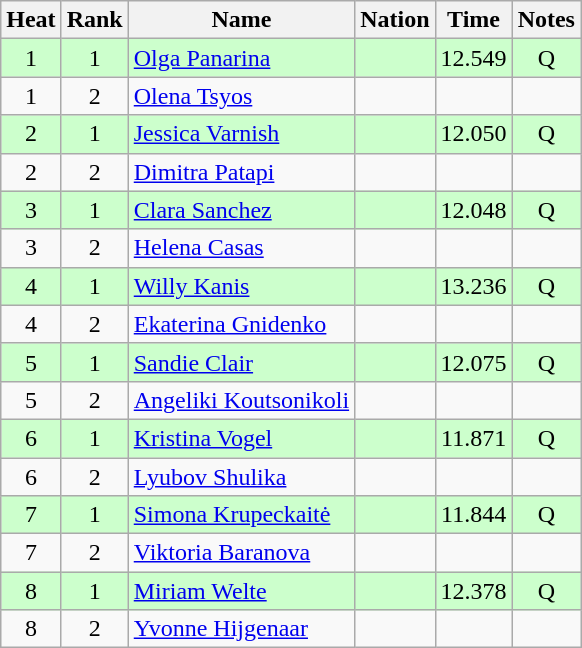<table class="wikitable sortable" style="text-align:center">
<tr>
<th>Heat</th>
<th>Rank</th>
<th>Name</th>
<th>Nation</th>
<th>Time</th>
<th>Notes</th>
</tr>
<tr style="background: #ccffcc;">
<td>1</td>
<td>1</td>
<td align=left><a href='#'>Olga Panarina</a></td>
<td align=left></td>
<td>12.549</td>
<td>Q</td>
</tr>
<tr>
<td>1</td>
<td>2</td>
<td align=left><a href='#'>Olena Tsyos</a></td>
<td align=left></td>
<td></td>
<td></td>
</tr>
<tr style="background: #ccffcc;">
<td>2</td>
<td>1</td>
<td align=left><a href='#'>Jessica Varnish</a></td>
<td align=left></td>
<td>12.050</td>
<td>Q</td>
</tr>
<tr>
<td>2</td>
<td>2</td>
<td align=left><a href='#'>Dimitra Patapi</a></td>
<td align=left></td>
<td></td>
<td></td>
</tr>
<tr style="background: #ccffcc;">
<td>3</td>
<td>1</td>
<td align=left><a href='#'>Clara Sanchez</a></td>
<td align=left></td>
<td>12.048</td>
<td>Q</td>
</tr>
<tr>
<td>3</td>
<td>2</td>
<td align=left><a href='#'>Helena Casas</a></td>
<td align=left></td>
<td></td>
<td></td>
</tr>
<tr style="background: #ccffcc;">
<td>4</td>
<td>1</td>
<td align=left><a href='#'>Willy Kanis</a></td>
<td align=left></td>
<td>13.236</td>
<td>Q</td>
</tr>
<tr>
<td>4</td>
<td>2</td>
<td align=left><a href='#'>Ekaterina Gnidenko</a></td>
<td align=left></td>
<td></td>
<td></td>
</tr>
<tr style="background: #ccffcc;">
<td>5</td>
<td>1</td>
<td align=left><a href='#'>Sandie Clair</a></td>
<td align=left></td>
<td>12.075</td>
<td>Q</td>
</tr>
<tr>
<td>5</td>
<td>2</td>
<td align=left><a href='#'>Angeliki Koutsonikoli</a></td>
<td align=left></td>
<td></td>
<td></td>
</tr>
<tr style="background: #ccffcc;">
<td>6</td>
<td>1</td>
<td align=left><a href='#'>Kristina Vogel</a></td>
<td align=left></td>
<td>11.871</td>
<td>Q</td>
</tr>
<tr>
<td>6</td>
<td>2</td>
<td align=left><a href='#'>Lyubov Shulika</a></td>
<td align=left></td>
<td></td>
<td></td>
</tr>
<tr style="background: #ccffcc;">
<td>7</td>
<td>1</td>
<td align=left><a href='#'>Simona Krupeckaitė</a></td>
<td align=left></td>
<td>11.844</td>
<td>Q</td>
</tr>
<tr>
<td>7</td>
<td>2</td>
<td align=left><a href='#'>Viktoria Baranova</a></td>
<td align=left></td>
<td></td>
<td></td>
</tr>
<tr style="background: #ccffcc;">
<td>8</td>
<td>1</td>
<td align=left><a href='#'>Miriam Welte</a></td>
<td align=left></td>
<td>12.378</td>
<td>Q</td>
</tr>
<tr>
<td>8</td>
<td>2</td>
<td align=left><a href='#'>Yvonne Hijgenaar</a></td>
<td align=left></td>
<td></td>
<td></td>
</tr>
</table>
